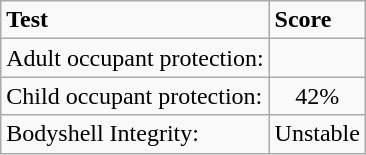<table class="wikitable">
<tr>
<td><strong>Test</strong></td>
<td><strong>Score</strong></td>
</tr>
<tr>
<td>Adult occupant protection:</td>
<td style="text-align:center;"></td>
</tr>
<tr>
<td>Child occupant protection:</td>
<td style="text-align:center;">42%</td>
</tr>
<tr>
<td>Bodyshell Integrity:</td>
<td style="text-align:center;">Unstable</td>
</tr>
</table>
